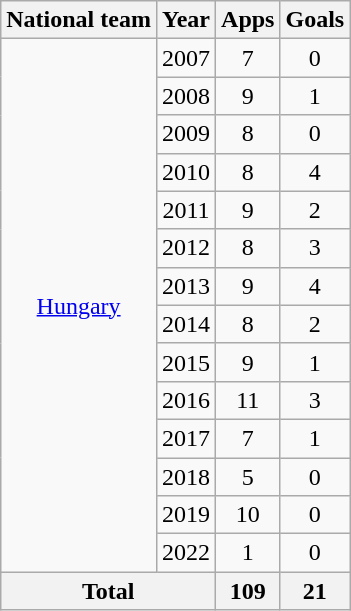<table class="wikitable" style="text-align:center">
<tr>
<th>National team</th>
<th>Year</th>
<th>Apps</th>
<th>Goals</th>
</tr>
<tr>
<td rowspan="14"><a href='#'>Hungary</a></td>
<td>2007</td>
<td>7</td>
<td>0</td>
</tr>
<tr>
<td>2008</td>
<td>9</td>
<td>1</td>
</tr>
<tr>
<td>2009</td>
<td>8</td>
<td>0</td>
</tr>
<tr>
<td>2010</td>
<td>8</td>
<td>4</td>
</tr>
<tr>
<td>2011</td>
<td>9</td>
<td>2</td>
</tr>
<tr>
<td>2012</td>
<td>8</td>
<td>3</td>
</tr>
<tr>
<td>2013</td>
<td>9</td>
<td>4</td>
</tr>
<tr>
<td>2014</td>
<td>8</td>
<td>2</td>
</tr>
<tr>
<td>2015</td>
<td>9</td>
<td>1</td>
</tr>
<tr>
<td>2016</td>
<td>11</td>
<td>3</td>
</tr>
<tr>
<td>2017</td>
<td>7</td>
<td>1</td>
</tr>
<tr>
<td>2018</td>
<td>5</td>
<td>0</td>
</tr>
<tr>
<td>2019</td>
<td>10</td>
<td>0</td>
</tr>
<tr>
<td>2022</td>
<td>1</td>
<td>0</td>
</tr>
<tr>
<th colspan="2">Total</th>
<th>109</th>
<th>21</th>
</tr>
</table>
